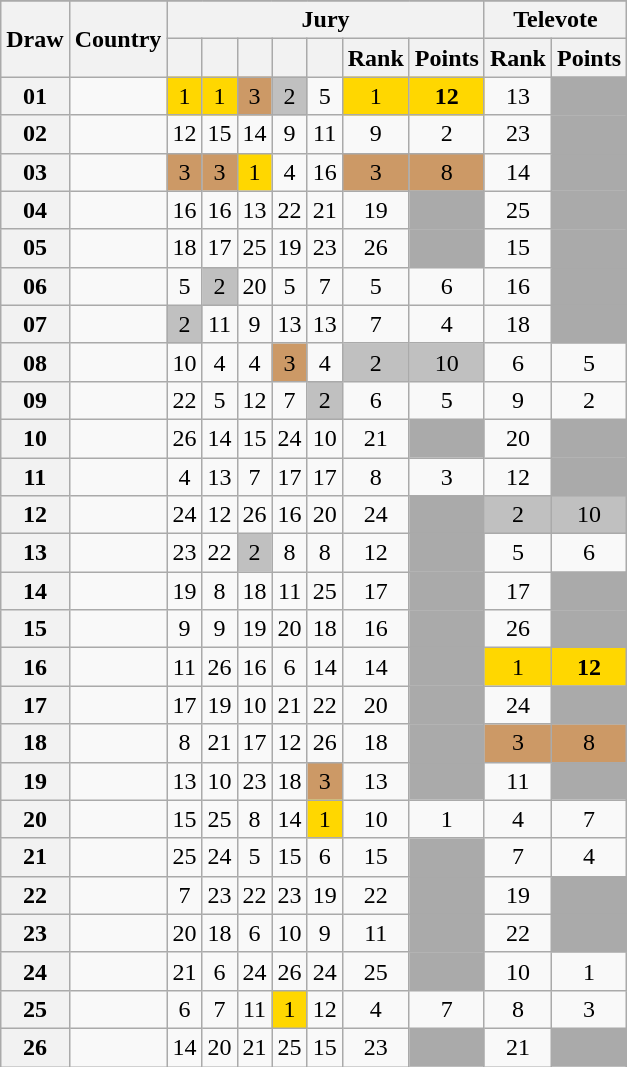<table class="sortable wikitable collapsible plainrowheaders" style="text-align:center;">
<tr>
</tr>
<tr>
<th scope="col" rowspan="2">Draw</th>
<th scope="col" rowspan="2">Country</th>
<th scope="col" colspan="7">Jury</th>
<th scope="col" colspan="2">Televote</th>
</tr>
<tr>
<th scope="col"><small></small></th>
<th scope="col"><small></small></th>
<th scope="col"><small></small></th>
<th scope="col"><small></small></th>
<th scope="col"><small></small></th>
<th scope="col">Rank</th>
<th scope="col">Points</th>
<th scope="col">Rank</th>
<th scope="col">Points</th>
</tr>
<tr>
<th scope="row" style="text-align:center;">01</th>
<td style="text-align:left;"></td>
<td style="background:gold;">1</td>
<td style="background:gold;">1</td>
<td style="background:#CC9966;">3</td>
<td style="background:silver;">2</td>
<td>5</td>
<td style="background:gold;">1</td>
<td style="background:gold;"><strong>12</strong></td>
<td>13</td>
<td style="background:#AAAAAA;"></td>
</tr>
<tr>
<th scope="row" style="text-align:center;">02</th>
<td style="text-align:left;"></td>
<td>12</td>
<td>15</td>
<td>14</td>
<td>9</td>
<td>11</td>
<td>9</td>
<td>2</td>
<td>23</td>
<td style="background:#AAAAAA;"></td>
</tr>
<tr>
<th scope="row" style="text-align:center;">03</th>
<td style="text-align:left;"></td>
<td style="background:#CC9966;">3</td>
<td style="background:#CC9966;">3</td>
<td style="background:gold;">1</td>
<td>4</td>
<td>16</td>
<td style="background:#CC9966;">3</td>
<td style="background:#CC9966;">8</td>
<td>14</td>
<td style="background:#AAAAAA;"></td>
</tr>
<tr>
<th scope="row" style="text-align:center;">04</th>
<td style="text-align:left;"></td>
<td>16</td>
<td>16</td>
<td>13</td>
<td>22</td>
<td>21</td>
<td>19</td>
<td style="background:#AAAAAA;"></td>
<td>25</td>
<td style="background:#AAAAAA;"></td>
</tr>
<tr>
<th scope="row" style="text-align:center;">05</th>
<td style="text-align:left;"></td>
<td>18</td>
<td>17</td>
<td>25</td>
<td>19</td>
<td>23</td>
<td>26</td>
<td style="background:#AAAAAA;"></td>
<td>15</td>
<td style="background:#AAAAAA;"></td>
</tr>
<tr>
<th scope="row" style="text-align:center;">06</th>
<td style="text-align:left;"></td>
<td>5</td>
<td style="background:silver;">2</td>
<td>20</td>
<td>5</td>
<td>7</td>
<td>5</td>
<td>6</td>
<td>16</td>
<td style="background:#AAAAAA;"></td>
</tr>
<tr>
<th scope="row" style="text-align:center;">07</th>
<td style="text-align:left;"></td>
<td style="background:silver;">2</td>
<td>11</td>
<td>9</td>
<td>13</td>
<td>13</td>
<td>7</td>
<td>4</td>
<td>18</td>
<td style="background:#AAAAAA;"></td>
</tr>
<tr>
<th scope="row" style="text-align:center;">08</th>
<td style="text-align:left;"></td>
<td>10</td>
<td>4</td>
<td>4</td>
<td style="background:#CC9966;">3</td>
<td>4</td>
<td style="background:silver;">2</td>
<td style="background:silver;">10</td>
<td>6</td>
<td>5</td>
</tr>
<tr>
<th scope="row" style="text-align:center;">09</th>
<td style="text-align:left;"></td>
<td>22</td>
<td>5</td>
<td>12</td>
<td>7</td>
<td style="background:silver;">2</td>
<td>6</td>
<td>5</td>
<td>9</td>
<td>2</td>
</tr>
<tr>
<th scope="row" style="text-align:center;">10</th>
<td style="text-align:left;"></td>
<td>26</td>
<td>14</td>
<td>15</td>
<td>24</td>
<td>10</td>
<td>21</td>
<td style="background:#AAAAAA;"></td>
<td>20</td>
<td style="background:#AAAAAA;"></td>
</tr>
<tr>
<th scope="row" style="text-align:center;">11</th>
<td style="text-align:left;"></td>
<td>4</td>
<td>13</td>
<td>7</td>
<td>17</td>
<td>17</td>
<td>8</td>
<td>3</td>
<td>12</td>
<td style="background:#AAAAAA;"></td>
</tr>
<tr>
<th scope="row" style="text-align:center;">12</th>
<td style="text-align:left;"></td>
<td>24</td>
<td>12</td>
<td>26</td>
<td>16</td>
<td>20</td>
<td>24</td>
<td style="background:#AAAAAA;"></td>
<td style="background:silver;">2</td>
<td style="background:silver;">10</td>
</tr>
<tr>
<th scope="row" style="text-align:center;">13</th>
<td style="text-align:left;"></td>
<td>23</td>
<td>22</td>
<td style="background:silver;">2</td>
<td>8</td>
<td>8</td>
<td>12</td>
<td style="background:#AAAAAA;"></td>
<td>5</td>
<td>6</td>
</tr>
<tr>
<th scope="row" style="text-align:center;">14</th>
<td style="text-align:left;"></td>
<td>19</td>
<td>8</td>
<td>18</td>
<td>11</td>
<td>25</td>
<td>17</td>
<td style="background:#AAAAAA;"></td>
<td>17</td>
<td style="background:#AAAAAA;"></td>
</tr>
<tr>
<th scope="row" style="text-align:center;">15</th>
<td style="text-align:left;"></td>
<td>9</td>
<td>9</td>
<td>19</td>
<td>20</td>
<td>18</td>
<td>16</td>
<td style="background:#AAAAAA;"></td>
<td>26</td>
<td style="background:#AAAAAA;"></td>
</tr>
<tr>
<th scope="row" style="text-align:center;">16</th>
<td style="text-align:left;"></td>
<td>11</td>
<td>26</td>
<td>16</td>
<td>6</td>
<td>14</td>
<td>14</td>
<td style="background:#AAAAAA;"></td>
<td style="background:gold;">1</td>
<td style="background:gold;"><strong>12</strong></td>
</tr>
<tr>
<th scope="row" style="text-align:center;">17</th>
<td style="text-align:left;"></td>
<td>17</td>
<td>19</td>
<td>10</td>
<td>21</td>
<td>22</td>
<td>20</td>
<td style="background:#AAAAAA;"></td>
<td>24</td>
<td style="background:#AAAAAA;"></td>
</tr>
<tr>
<th scope="row" style="text-align:center;">18</th>
<td style="text-align:left;"></td>
<td>8</td>
<td>21</td>
<td>17</td>
<td>12</td>
<td>26</td>
<td>18</td>
<td style="background:#AAAAAA;"></td>
<td style="background:#CC9966;">3</td>
<td style="background:#CC9966;">8</td>
</tr>
<tr>
<th scope="row" style="text-align:center;">19</th>
<td style="text-align:left;"></td>
<td>13</td>
<td>10</td>
<td>23</td>
<td>18</td>
<td style="background:#CC9966;">3</td>
<td>13</td>
<td style="background:#AAAAAA;"></td>
<td>11</td>
<td style="background:#AAAAAA;"></td>
</tr>
<tr>
<th scope="row" style="text-align:center;">20</th>
<td style="text-align:left;"></td>
<td>15</td>
<td>25</td>
<td>8</td>
<td>14</td>
<td style="background:gold;">1</td>
<td>10</td>
<td>1</td>
<td>4</td>
<td>7</td>
</tr>
<tr>
<th scope="row" style="text-align:center;">21</th>
<td style="text-align:left;"></td>
<td>25</td>
<td>24</td>
<td>5</td>
<td>15</td>
<td>6</td>
<td>15</td>
<td style="background:#AAAAAA;"></td>
<td>7</td>
<td>4</td>
</tr>
<tr>
<th scope="row" style="text-align:center;">22</th>
<td style="text-align:left;"></td>
<td>7</td>
<td>23</td>
<td>22</td>
<td>23</td>
<td>19</td>
<td>22</td>
<td style="background:#AAAAAA;"></td>
<td>19</td>
<td style="background:#AAAAAA;"></td>
</tr>
<tr>
<th scope="row" style="text-align:center;">23</th>
<td style="text-align:left;"></td>
<td>20</td>
<td>18</td>
<td>6</td>
<td>10</td>
<td>9</td>
<td>11</td>
<td style="background:#AAAAAA;"></td>
<td>22</td>
<td style="background:#AAAAAA;"></td>
</tr>
<tr>
<th scope="row" style="text-align:center;">24</th>
<td style="text-align:left;"></td>
<td>21</td>
<td>6</td>
<td>24</td>
<td>26</td>
<td>24</td>
<td>25</td>
<td style="background:#AAAAAA;"></td>
<td>10</td>
<td>1</td>
</tr>
<tr>
<th scope="row" style="text-align:center;">25</th>
<td style="text-align:left;"></td>
<td>6</td>
<td>7</td>
<td>11</td>
<td style="background:gold;">1</td>
<td>12</td>
<td>4</td>
<td>7</td>
<td>8</td>
<td>3</td>
</tr>
<tr>
<th scope="row" style="text-align:center;">26</th>
<td style="text-align:left;"></td>
<td>14</td>
<td>20</td>
<td>21</td>
<td>25</td>
<td>15</td>
<td>23</td>
<td style="background:#AAAAAA;"></td>
<td>21</td>
<td style="background:#AAAAAA;"></td>
</tr>
</table>
